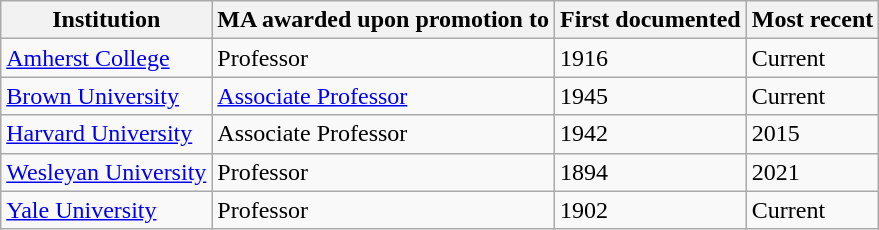<table class="wikitable">
<tr>
<th>Institution</th>
<th>MA awarded upon promotion to</th>
<th>First documented</th>
<th>Most recent</th>
</tr>
<tr>
<td><a href='#'>Amherst College</a></td>
<td>Professor</td>
<td>1916</td>
<td>Current</td>
</tr>
<tr>
<td><a href='#'>Brown University</a></td>
<td><a href='#'>Associate Professor</a></td>
<td>1945 </td>
<td>Current</td>
</tr>
<tr>
<td><a href='#'>Harvard University</a></td>
<td>Associate Professor</td>
<td>1942</td>
<td>2015</td>
</tr>
<tr>
<td><a href='#'>Wesleyan University</a></td>
<td>Professor</td>
<td>1894</td>
<td>2021</td>
</tr>
<tr>
<td><a href='#'>Yale University</a></td>
<td>Professor</td>
<td>1902</td>
<td>Current</td>
</tr>
</table>
